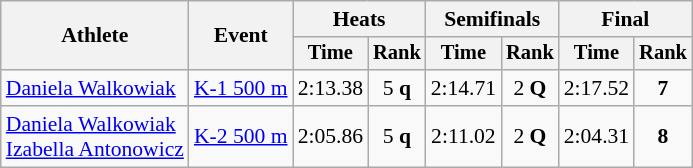<table class="wikitable" style="font-size:90%">
<tr>
<th rowspan=2>Athlete</th>
<th rowspan=2>Event</th>
<th colspan=2>Heats</th>
<th colspan=2>Semifinals</th>
<th colspan=2>Final</th>
</tr>
<tr style="font-size:95%">
<th>Time</th>
<th>Rank</th>
<th>Time</th>
<th>Rank</th>
<th>Time</th>
<th>Rank</th>
</tr>
<tr align=center>
<td align=left><a href='#'>Daniela Walkowiak</a></td>
<td align=left><a href='#'>K-1 500 m</a></td>
<td>2:13.38</td>
<td>5 <strong>q</strong></td>
<td>2:14.71</td>
<td>2 <strong>Q</strong></td>
<td>2:17.52</td>
<td><strong>7</strong></td>
</tr>
<tr align=center>
<td align=left><a href='#'>Daniela Walkowiak</a><br><a href='#'>Izabella Antonowicz</a></td>
<td align=left><a href='#'>K-2 500 m</a></td>
<td>2:05.86</td>
<td>5 <strong>q</strong></td>
<td>2:11.02</td>
<td>2 <strong>Q</strong></td>
<td>2:04.31</td>
<td><strong>8</strong></td>
</tr>
</table>
